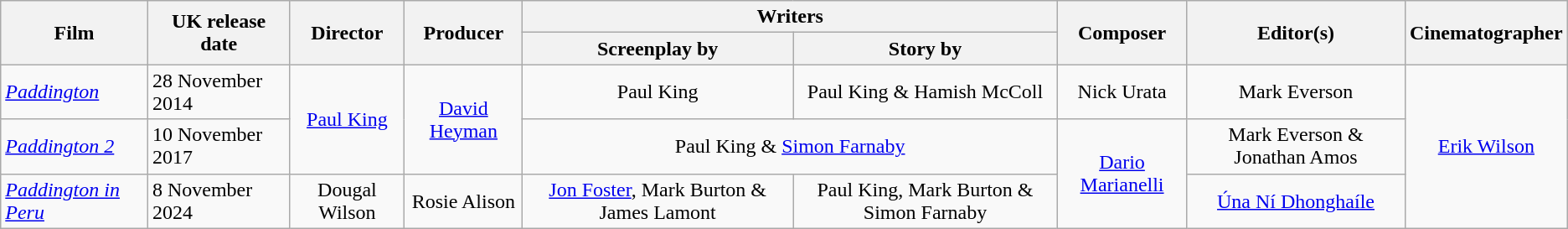<table class="wikitable plainrowheaders" style="text-align:center;">
<tr>
<th rowspan="2">Film</th>
<th rowspan="2">UK release date</th>
<th rowspan="2">Director</th>
<th rowspan="2">Producer</th>
<th colspan="2">Writers</th>
<th rowspan="2">Composer</th>
<th rowspan="2">Editor(s)</th>
<th rowspan="2">Cinematographer</th>
</tr>
<tr>
<th>Screenplay by</th>
<th>Story by</th>
</tr>
<tr>
<td style="text-align:left"><em><a href='#'>Paddington</a></em></td>
<td style="text-align:left">28 November 2014</td>
<td rowspan="2"><a href='#'>Paul King</a></td>
<td rowspan="2"><a href='#'>David Heyman</a></td>
<td>Paul King</td>
<td>Paul King & Hamish McColl</td>
<td>Nick Urata</td>
<td>Mark Everson</td>
<td rowspan="3"><a href='#'>Erik Wilson</a></td>
</tr>
<tr>
<td style="text-align:left"><em><a href='#'>Paddington 2</a></em></td>
<td style="text-align:left">10 November 2017</td>
<td colspan="2">Paul King & <a href='#'>Simon Farnaby</a></td>
<td rowspan="2"><a href='#'>Dario Marianelli</a></td>
<td>Mark Everson & Jonathan Amos</td>
</tr>
<tr>
<td style="text-align:left"><em><a href='#'>Paddington in Peru</a></em></td>
<td style="text-align:left">8 November 2024</td>
<td>Dougal Wilson</td>
<td>Rosie Alison</td>
<td><a href='#'>Jon Foster</a>, Mark Burton & James Lamont</td>
<td>Paul King, Mark Burton & Simon Farnaby</td>
<td><a href='#'>Úna Ní Dhonghaíle</a></td>
</tr>
</table>
